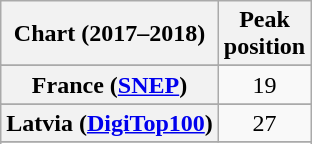<table class="wikitable sortable plainrowheaders" style="text-align:center">
<tr>
<th scope="col">Chart (2017–2018)</th>
<th scope="col">Peak<br> position</th>
</tr>
<tr>
</tr>
<tr>
</tr>
<tr>
</tr>
<tr>
</tr>
<tr>
</tr>
<tr>
</tr>
<tr>
</tr>
<tr>
<th scope="row">France (<a href='#'>SNEP</a>)</th>
<td>19</td>
</tr>
<tr>
</tr>
<tr>
</tr>
<tr>
<th scope="row">Latvia (<a href='#'>DigiTop100</a>)</th>
<td>27</td>
</tr>
<tr>
</tr>
<tr>
</tr>
<tr>
</tr>
<tr>
</tr>
<tr>
</tr>
<tr>
</tr>
<tr>
</tr>
<tr>
</tr>
<tr>
</tr>
<tr>
</tr>
<tr>
</tr>
<tr>
</tr>
<tr>
</tr>
<tr>
</tr>
</table>
